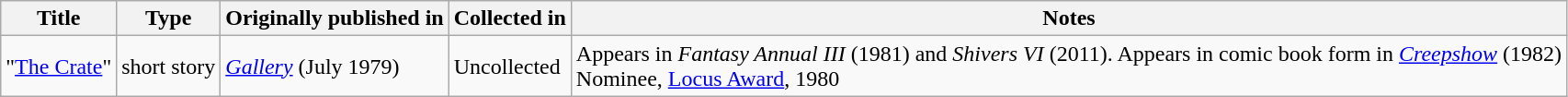<table class="wikitable">
<tr>
<th>Title</th>
<th>Type</th>
<th>Originally published in</th>
<th>Collected in</th>
<th>Notes</th>
</tr>
<tr>
<td>"<a href='#'>The Crate</a>"</td>
<td>short story</td>
<td><em><a href='#'>Gallery</a></em> (July 1979)</td>
<td>Uncollected</td>
<td>Appears in <em>Fantasy Annual III</em> (1981) and <em>Shivers VI</em> (2011). Appears in comic book form in <em><a href='#'>Creepshow</a></em> (1982)<br>Nominee, <a href='#'>Locus Award</a>, 1980</td>
</tr>
</table>
